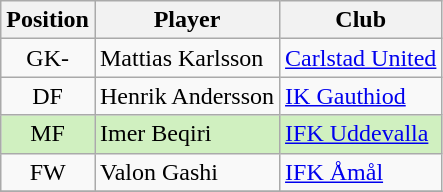<table class="wikitable" style="text-align:center;float:left;margin-right:1em;">
<tr>
<th>Position</th>
<th>Player</th>
<th>Club</th>
</tr>
<tr>
<td>GK-</td>
<td align="left"> Mattias Karlsson</td>
<td align="left"><a href='#'>Carlstad United</a></td>
</tr>
<tr>
<td>DF</td>
<td align="left"> Henrik Andersson</td>
<td align="left"><a href='#'>IK Gauthiod</a></td>
</tr>
<tr bgcolor=#D0F0C0>
<td>MF</td>
<td align="left"> Imer Beqiri</td>
<td align="left"><a href='#'>IFK Uddevalla</a></td>
</tr>
<tr>
<td>FW</td>
<td align="left"> Valon Gashi</td>
<td align="left"><a href='#'>IFK Åmål</a></td>
</tr>
<tr>
</tr>
</table>
